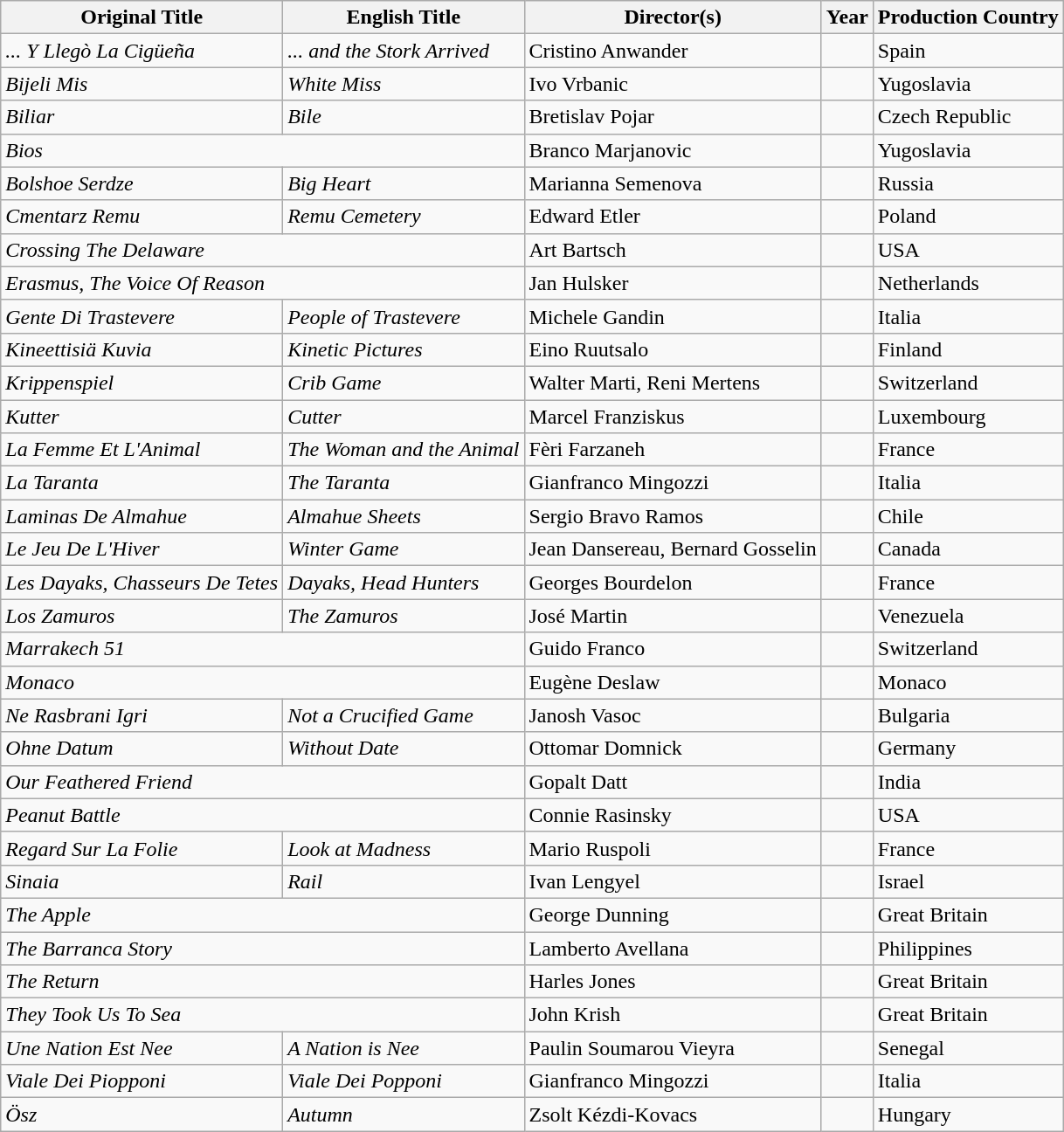<table class="wikitable sortable">
<tr>
<th>Original Title</th>
<th>English Title</th>
<th>Director(s)</th>
<th>Year</th>
<th>Production Country</th>
</tr>
<tr>
<td><em>... Y Llegò La Cigüeña</em></td>
<td><em>... and the Stork Arrived</em></td>
<td>Cristino Anwander</td>
<td></td>
<td>Spain</td>
</tr>
<tr>
<td><em>Bijeli Mis</em></td>
<td><em>White Miss</em></td>
<td>Ivo Vrbanic</td>
<td></td>
<td>Yugoslavia</td>
</tr>
<tr>
<td><em>Biliar</em></td>
<td><em>Bile</em></td>
<td>Bretislav Pojar</td>
<td></td>
<td>Czech Republic</td>
</tr>
<tr>
<td colspan="2"><em>Bios</em></td>
<td>Branco Marjanovic</td>
<td></td>
<td>Yugoslavia</td>
</tr>
<tr>
<td><em>Bolshoe Serdze</em></td>
<td><em>Big Heart</em></td>
<td>Marianna Semenova</td>
<td></td>
<td>Russia</td>
</tr>
<tr>
<td><em>Cmentarz Remu</em></td>
<td><em>Remu Cemetery</em></td>
<td>Edward Etler</td>
<td></td>
<td>Poland</td>
</tr>
<tr>
<td colspan="2"><em>Crossing The Delaware</em></td>
<td>Art Bartsch</td>
<td></td>
<td>USA</td>
</tr>
<tr>
<td colspan="2"><em>Erasmus, The Voice Of Reason</em></td>
<td>Jan Hulsker</td>
<td></td>
<td>Netherlands</td>
</tr>
<tr>
<td><em>Gente Di Trastevere</em></td>
<td><em>People of Trastevere</em></td>
<td>Michele Gandin</td>
<td></td>
<td>Italia</td>
</tr>
<tr>
<td><em>Kineettisiä Kuvia</em></td>
<td><em>Kinetic Pictures</em></td>
<td>Eino Ruutsalo</td>
<td></td>
<td>Finland</td>
</tr>
<tr>
<td><em>Krippenspiel</em></td>
<td><em>Crib Game</em></td>
<td>Walter Marti, Reni Mertens</td>
<td></td>
<td>Switzerland</td>
</tr>
<tr>
<td><em>Kutter</em></td>
<td><em>Cutter</em></td>
<td>Marcel Franziskus</td>
<td></td>
<td>Luxembourg</td>
</tr>
<tr>
<td><em>La Femme Et L'Animal</em></td>
<td><em>The Woman and the Animal</em></td>
<td>Fèri Farzaneh</td>
<td></td>
<td>France</td>
</tr>
<tr>
<td><em>La Taranta</em></td>
<td><em>The Taranta</em></td>
<td>Gianfranco Mingozzi</td>
<td></td>
<td>Italia</td>
</tr>
<tr>
<td><em>Laminas De Almahue</em></td>
<td><em>Almahue Sheets</em></td>
<td>Sergio Bravo Ramos</td>
<td></td>
<td>Chile</td>
</tr>
<tr>
<td><em>Le Jeu De L'Hiver</em></td>
<td><em>Winter Game</em></td>
<td>Jean Dansereau, Bernard Gosselin</td>
<td></td>
<td>Canada</td>
</tr>
<tr>
<td><em>Les Dayaks, Chasseurs De Tetes</em></td>
<td><em>Dayaks, Head Hunters</em></td>
<td>Georges Bourdelon</td>
<td></td>
<td>France</td>
</tr>
<tr>
<td><em>Los Zamuros</em></td>
<td><em>The Zamuros</em></td>
<td>José Martin</td>
<td></td>
<td>Venezuela</td>
</tr>
<tr>
<td colspan="2"><em>Marrakech 51</em></td>
<td>Guido Franco</td>
<td></td>
<td>Switzerland</td>
</tr>
<tr>
<td colspan="2"><em>Monaco</em></td>
<td>Eugène Deslaw</td>
<td></td>
<td>Monaco</td>
</tr>
<tr>
<td><em>Ne Rasbrani Igri</em></td>
<td><em>Not a Crucified Game</em></td>
<td>Janosh Vasoc</td>
<td></td>
<td>Bulgaria</td>
</tr>
<tr>
<td><em>Ohne Datum</em></td>
<td><em>Without Date</em></td>
<td>Ottomar Domnick</td>
<td></td>
<td>Germany</td>
</tr>
<tr>
<td colspan="2"><em>Our Feathered Friend</em></td>
<td>Gopalt Datt</td>
<td></td>
<td>India</td>
</tr>
<tr>
<td colspan="2"><em>Peanut Battle</em></td>
<td>Connie Rasinsky</td>
<td></td>
<td>USA</td>
</tr>
<tr>
<td><em>Regard Sur La Folie</em></td>
<td><em>Look at Madness</em></td>
<td>Mario Ruspoli</td>
<td></td>
<td>France</td>
</tr>
<tr>
<td><em>Sinaia</em></td>
<td><em>Rail</em></td>
<td>Ivan Lengyel</td>
<td></td>
<td>Israel</td>
</tr>
<tr>
<td colspan="2"><em>The Apple</em></td>
<td>George Dunning</td>
<td></td>
<td>Great Britain</td>
</tr>
<tr>
<td colspan="2"><em>The Barranca Story</em></td>
<td>Lamberto Avellana</td>
<td></td>
<td>Philippines</td>
</tr>
<tr>
<td colspan="2"><em>The Return</em></td>
<td>Harles Jones</td>
<td></td>
<td>Great Britain</td>
</tr>
<tr>
<td colspan="2"><em>They Took Us To Sea</em></td>
<td>John Krish</td>
<td></td>
<td>Great Britain</td>
</tr>
<tr>
<td><em>Une Nation Est Nee</em></td>
<td><em>A Nation is Nee</em></td>
<td>Paulin Soumarou Vieyra</td>
<td></td>
<td>Senegal</td>
</tr>
<tr>
<td><em>Viale Dei Piopponi</em></td>
<td><em>Viale Dei Popponi</em></td>
<td>Gianfranco Mingozzi</td>
<td></td>
<td>Italia</td>
</tr>
<tr>
<td><em>Ösz</em></td>
<td><em>Autumn</em></td>
<td>Zsolt Kézdi-Kovacs</td>
<td></td>
<td>Hungary</td>
</tr>
</table>
